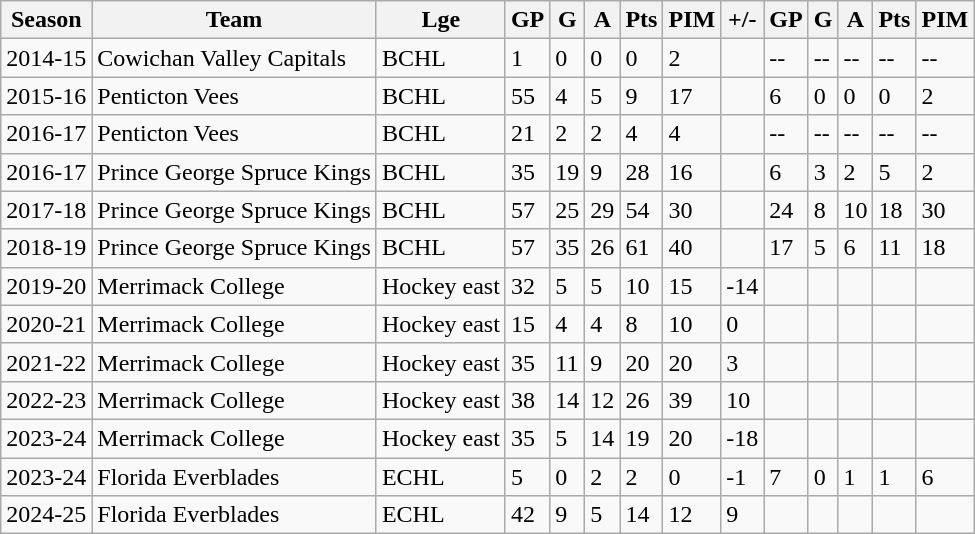<table class="wikitable sortable">
<tr>
<th>Season</th>
<th>Team</th>
<th>Lge</th>
<th>GP</th>
<th>G</th>
<th>A</th>
<th>Pts</th>
<th>PIM</th>
<th>+/-</th>
<th>GP</th>
<th>G</th>
<th>A</th>
<th>Pts</th>
<th>PIM</th>
</tr>
<tr>
<td>2014-15</td>
<td>Cowichan Valley Capitals</td>
<td>BCHL</td>
<td>1</td>
<td>0</td>
<td>0</td>
<td>0</td>
<td>2</td>
<td></td>
<td>--</td>
<td>--</td>
<td>--</td>
<td>--</td>
<td>--</td>
</tr>
<tr>
<td>2015-16</td>
<td>Penticton Vees</td>
<td>BCHL</td>
<td>55</td>
<td>4</td>
<td>5</td>
<td>9</td>
<td>17</td>
<td></td>
<td>6</td>
<td>0</td>
<td>0</td>
<td>0</td>
<td>2</td>
</tr>
<tr>
<td>2016-17</td>
<td>Penticton Vees</td>
<td>BCHL</td>
<td>21</td>
<td>2</td>
<td>2</td>
<td>4</td>
<td>4</td>
<td></td>
<td>--</td>
<td>--</td>
<td>--</td>
<td>--</td>
<td>--</td>
</tr>
<tr>
<td>2016-17</td>
<td>Prince George Spruce Kings</td>
<td>BCHL</td>
<td>35</td>
<td>19</td>
<td>9</td>
<td>28</td>
<td>16</td>
<td></td>
<td>6</td>
<td>3</td>
<td>2</td>
<td>5</td>
<td>2</td>
</tr>
<tr>
<td>2017-18</td>
<td>Prince George Spruce Kings</td>
<td>BCHL</td>
<td>57</td>
<td>25</td>
<td>29</td>
<td>54</td>
<td>30</td>
<td></td>
<td>24</td>
<td>8</td>
<td>10</td>
<td>18</td>
<td>30</td>
</tr>
<tr>
<td>2018-19</td>
<td>Prince George Spruce Kings</td>
<td>BCHL</td>
<td>57</td>
<td>35</td>
<td>26</td>
<td>61</td>
<td>40</td>
<td></td>
<td>17</td>
<td>5</td>
<td>6</td>
<td>11</td>
<td>18</td>
</tr>
<tr>
<td>2019-20</td>
<td>Merrimack College</td>
<td>Hockey east</td>
<td>32</td>
<td>5</td>
<td>5</td>
<td>10</td>
<td>15</td>
<td>-14</td>
<td></td>
<td></td>
<td></td>
<td></td>
<td></td>
</tr>
<tr>
<td>2020-21</td>
<td>Merrimack College</td>
<td>Hockey east</td>
<td>15</td>
<td>4</td>
<td>4</td>
<td>8</td>
<td>10</td>
<td>0</td>
<td></td>
<td></td>
<td></td>
<td></td>
<td></td>
</tr>
<tr>
<td>2021-22</td>
<td>Merrimack College</td>
<td>Hockey east</td>
<td>35</td>
<td>11</td>
<td>9</td>
<td>20</td>
<td>20</td>
<td>3</td>
<td></td>
<td></td>
<td></td>
<td></td>
<td></td>
</tr>
<tr>
<td>2022-23</td>
<td>Merrimack College</td>
<td>Hockey east</td>
<td>38</td>
<td>14</td>
<td>12</td>
<td>26</td>
<td>39</td>
<td>10</td>
<td></td>
<td></td>
<td></td>
<td></td>
<td></td>
</tr>
<tr>
<td>2023-24</td>
<td>Merrimack College</td>
<td>Hockey east</td>
<td>35</td>
<td>5</td>
<td>14</td>
<td>19</td>
<td>20</td>
<td>-18</td>
<td></td>
<td></td>
<td></td>
<td></td>
<td></td>
</tr>
<tr>
<td>2023-24</td>
<td>Florida Everblades</td>
<td>ECHL</td>
<td>5</td>
<td>0</td>
<td>2</td>
<td>2</td>
<td>0</td>
<td>-1</td>
<td>7</td>
<td>0</td>
<td>1</td>
<td>1</td>
<td>6</td>
</tr>
<tr>
<td>2024-25</td>
<td>Florida Everblades</td>
<td>ECHL</td>
<td>42</td>
<td>9</td>
<td>5</td>
<td>14</td>
<td>12</td>
<td>9</td>
<td></td>
<td></td>
<td></td>
<td></td>
</tr>
</table>
